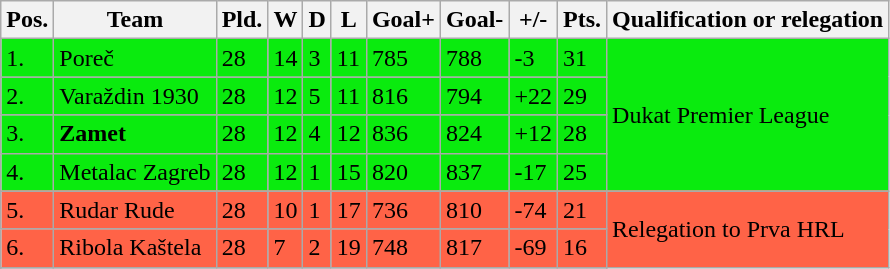<table class="wikitable">
<tr>
<th>Pos.</th>
<th>Team</th>
<th>Pld.</th>
<th>W</th>
<th>D</th>
<th>L</th>
<th>Goal+</th>
<th>Goal-</th>
<th>+/-</th>
<th>Pts.</th>
<th>Qualification or relegation</th>
</tr>
<tr bgcolor="paleblue">
<td>1.</td>
<td>Poreč</td>
<td>28</td>
<td>14</td>
<td>3</td>
<td>11</td>
<td>785</td>
<td>788</td>
<td>-3</td>
<td>31</td>
<td rowspan="4">Dukat Premier League</td>
</tr>
<tr bgcolor="paleblue">
<td>2.</td>
<td>Varaždin 1930</td>
<td>28</td>
<td>12</td>
<td>5</td>
<td>11</td>
<td>816</td>
<td>794</td>
<td>+22</td>
<td>29</td>
</tr>
<tr bgcolor="paleblue">
<td>3.</td>
<td><strong>Zamet</strong></td>
<td>28</td>
<td>12</td>
<td>4</td>
<td>12</td>
<td>836</td>
<td>824</td>
<td>+12</td>
<td>28</td>
</tr>
<tr bgcolor="paleblue">
<td>4.</td>
<td>Metalac Zagreb</td>
<td>28</td>
<td>12</td>
<td>1</td>
<td>15</td>
<td>820</td>
<td>837</td>
<td>-17</td>
<td>25</td>
</tr>
<tr bgcolor="tomato">
<td>5.</td>
<td>Rudar Rude</td>
<td>28</td>
<td>10</td>
<td>1</td>
<td>17</td>
<td>736</td>
<td>810</td>
<td>-74</td>
<td>21</td>
<td rowspan="6">Relegation to Prva HRL</td>
</tr>
<tr bgcolor="tomato">
<td>6.</td>
<td>Ribola Kaštela</td>
<td>28</td>
<td>7</td>
<td>2</td>
<td>19</td>
<td>748</td>
<td>817</td>
<td>-69</td>
<td>16</td>
</tr>
<tr bgcolor="tomato">
</tr>
<tr>
</tr>
</table>
